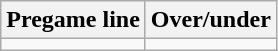<table class="wikitable">
<tr align="center">
<th style=>Pregame line</th>
<th style=>Over/under</th>
</tr>
<tr align="center">
<td></td>
<td></td>
</tr>
</table>
